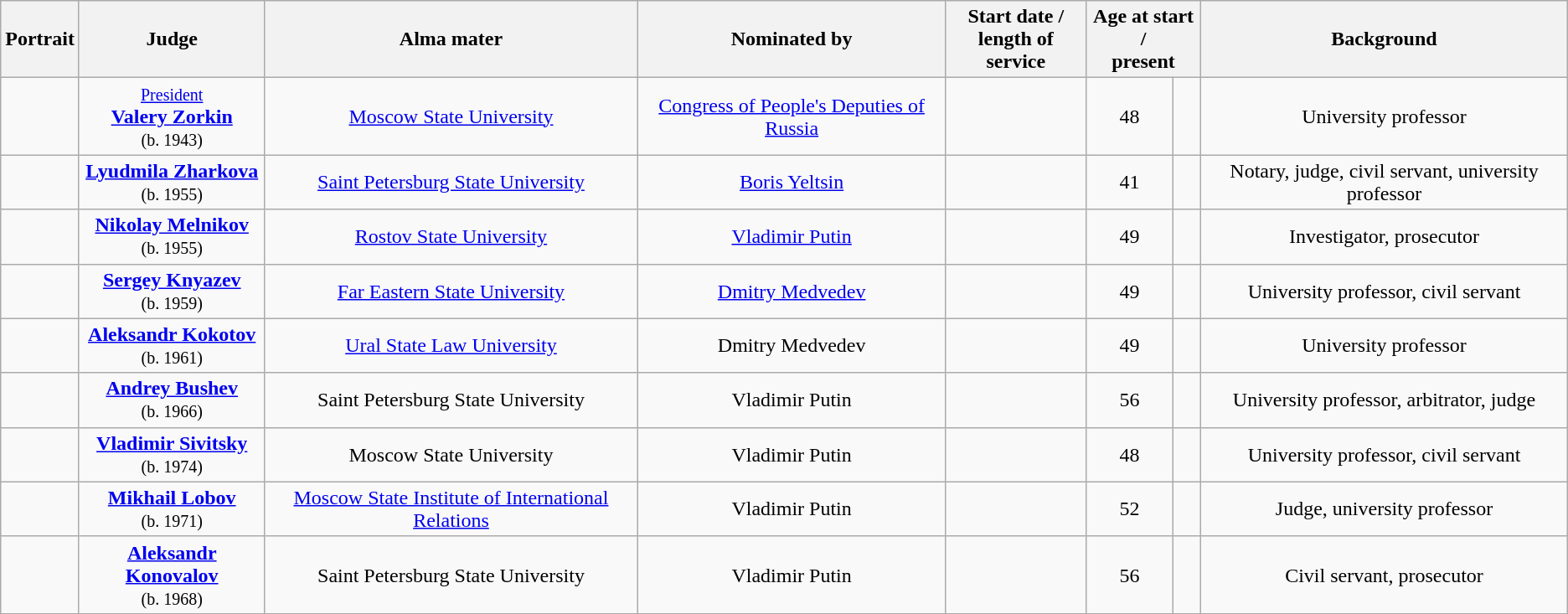<table class="wikitable sortable" style="text-align:center">
<tr>
<th>Portrait</th>
<th>Judge</th>
<th>Alma mater</th>
<th>Nominated by</th>
<th>Start date /<br>length of service</th>
<th colspan=2>Age at start /<br>present</th>
<th>Background</th>
</tr>
<tr>
<td></td>
<td><small><a href='#'>President</a></small><br><strong><a href='#'>Valery Zorkin</a></strong><br><small>(b. 1943)</small></td>
<td><a href='#'>Moscow State University</a></td>
<td><a href='#'>Congress of People's Deputies of Russia</a></td>
<td style="white-space:nowrap"><br></td>
<td>48</td>
<td></td>
<td>University professor</td>
</tr>
<tr>
<td></td>
<td><strong><a href='#'>Lyudmila Zharkova</a></strong><br><small>(b. 1955)</small></td>
<td><a href='#'>Saint Petersburg State University</a></td>
<td><a href='#'>Boris Yeltsin</a></td>
<td style="white-space:nowrap"><br></td>
<td>41</td>
<td></td>
<td>Notary, judge, civil servant, university professor</td>
</tr>
<tr>
<td></td>
<td><strong><a href='#'>Nikolay Melnikov</a></strong><br><small>(b. 1955)</small></td>
<td><a href='#'>Rostov State University</a></td>
<td><a href='#'>Vladimir Putin</a></td>
<td style="white-space:nowrap"><br></td>
<td>49</td>
<td></td>
<td>Investigator, prosecutor</td>
</tr>
<tr>
<td></td>
<td><strong><a href='#'>Sergey Knyazev</a></strong><br><small>(b. 1959)</small></td>
<td><a href='#'>Far Eastern State University</a></td>
<td><a href='#'>Dmitry Medvedev</a></td>
<td style="white-space:nowrap"><br></td>
<td>49</td>
<td></td>
<td>University professor, civil servant</td>
</tr>
<tr>
<td></td>
<td><strong><a href='#'>Aleksandr Kokotov</a></strong><br><small>(b. 1961)</small></td>
<td><a href='#'>Ural State Law University</a></td>
<td>Dmitry Medvedev</td>
<td style="white-space:nowrap"><br></td>
<td>49</td>
<td></td>
<td>University professor</td>
</tr>
<tr>
<td></td>
<td><strong><a href='#'>Andrey Bushev</a></strong><br><small>(b. 1966)</small></td>
<td>Saint Petersburg State University</td>
<td>Vladimir Putin</td>
<td style="white-space:nowrap"><br></td>
<td>56</td>
<td></td>
<td>University professor, arbitrator, judge</td>
</tr>
<tr>
<td></td>
<td><strong><a href='#'>Vladimir Sivitsky</a></strong><br><small>(b. 1974)</small></td>
<td>Moscow State University</td>
<td>Vladimir Putin</td>
<td style="white-space:nowrap"><br></td>
<td>48</td>
<td></td>
<td>University professor, civil servant</td>
</tr>
<tr>
<td></td>
<td><strong><a href='#'>Mikhail Lobov</a></strong><br><small>(b. 1971)</small></td>
<td><a href='#'>Moscow State Institute of International Relations</a></td>
<td>Vladimir Putin</td>
<td style="white-space:nowrap"><br></td>
<td>52</td>
<td></td>
<td>Judge, university professor</td>
</tr>
<tr>
<td></td>
<td><strong><a href='#'>Aleksandr Konovalov</a></strong><br><small>(b. 1968)</small></td>
<td>Saint Petersburg State University</td>
<td>Vladimir Putin</td>
<td style="white-space:nowrap"><br></td>
<td>56</td>
<td></td>
<td>Civil servant, prosecutor</td>
</tr>
</table>
